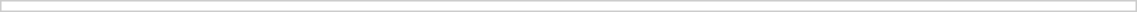<table style="border:1px solid #ccc; width:60%;">
<tr>
<td></td>
<td style="text-align: right;"></td>
<td style="text-align:right; vertical-align:top;"></td>
</tr>
</table>
